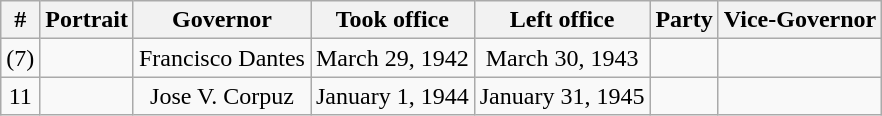<table class="wikitable" style="text-align:center;">
<tr>
<th>#</th>
<th>Portrait</th>
<th>Governor</th>
<th>Took office</th>
<th>Left office</th>
<th>Party</th>
<th>Vice-Governor</th>
</tr>
<tr>
<td>(7)</td>
<td></td>
<td>Francisco Dantes</td>
<td>March 29, 1942</td>
<td>March 30, 1943</td>
<td></td>
<td></td>
</tr>
<tr>
<td>11</td>
<td></td>
<td>Jose V. Corpuz</td>
<td>January 1, 1944</td>
<td>January 31, 1945</td>
<td></td>
<td></td>
</tr>
</table>
